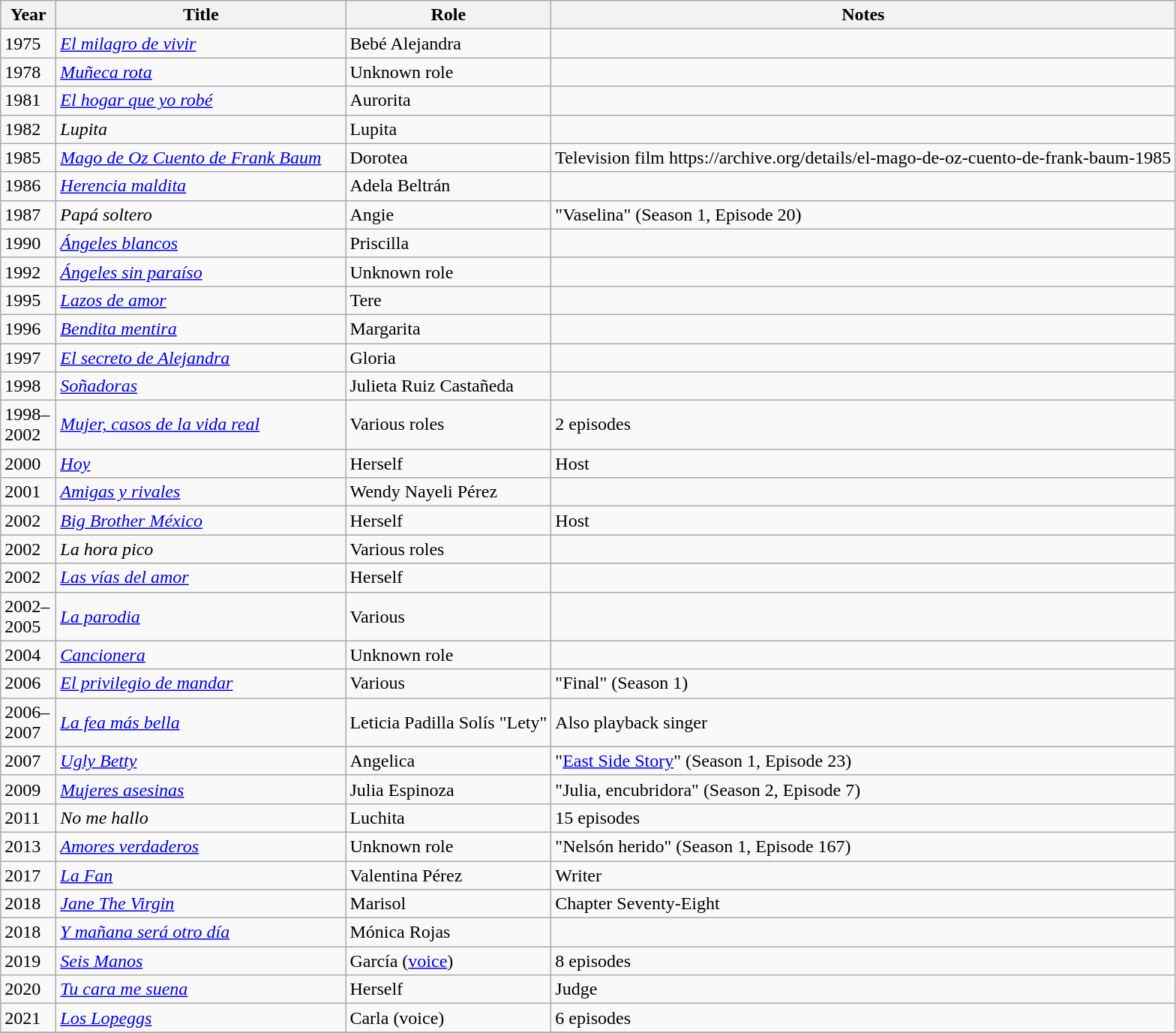<table class="wikitable sortable">
<tr>
<th width="42">Year</th>
<th width="250">Title</th>
<th>Role</th>
<th class="unsortable">Notes</th>
</tr>
<tr>
<td>1975</td>
<td><em><a href='#'>El milagro de vivir</a></em></td>
<td>Bebé Alejandra</td>
<td></td>
</tr>
<tr>
<td>1978</td>
<td><em><a href='#'>Muñeca rota</a></em></td>
<td>Unknown role</td>
<td></td>
</tr>
<tr>
<td>1981</td>
<td><em><a href='#'>El hogar que yo robé</a></em></td>
<td>Aurorita</td>
<td></td>
</tr>
<tr>
<td>1982</td>
<td><em>Lupita</em></td>
<td>Lupita</td>
<td></td>
</tr>
<tr>
<td>1985</td>
<td><em><a href='#'>Mago de Oz Cuento de Frank Baum</a></em></td>
<td>Dorotea</td>
<td>Television film https://archive.org/details/el-mago-de-oz-cuento-de-frank-baum-1985</td>
</tr>
<tr>
<td>1986</td>
<td><em><a href='#'>Herencia maldita</a></em></td>
<td>Adela Beltrán</td>
<td></td>
</tr>
<tr>
<td>1987</td>
<td><em>Papá soltero</em></td>
<td>Angie</td>
<td>"Vaselina" (Season 1, Episode 20)</td>
</tr>
<tr>
<td>1990</td>
<td><em><a href='#'>Ángeles blancos</a></em></td>
<td>Priscilla</td>
<td></td>
</tr>
<tr>
<td>1992</td>
<td><em><a href='#'>Ángeles sin paraíso</a></em></td>
<td>Unknown role</td>
<td></td>
</tr>
<tr>
<td>1995</td>
<td><em><a href='#'>Lazos de amor</a></em></td>
<td>Tere</td>
<td></td>
</tr>
<tr>
<td>1996</td>
<td><em><a href='#'>Bendita mentira</a></em></td>
<td>Margarita</td>
<td></td>
</tr>
<tr>
<td>1997</td>
<td><em><a href='#'>El secreto de Alejandra</a></em></td>
<td>Gloria</td>
<td></td>
</tr>
<tr>
<td>1998</td>
<td><em><a href='#'>Soñadoras</a></em></td>
<td>Julieta Ruiz Castañeda</td>
<td></td>
</tr>
<tr>
<td>1998–2002</td>
<td><em><a href='#'>Mujer, casos de la vida real</a></em></td>
<td>Various roles</td>
<td>2 episodes</td>
</tr>
<tr>
<td>2000</td>
<td><em><a href='#'>Hoy</a></em></td>
<td>Herself</td>
<td>Host</td>
</tr>
<tr>
<td>2001</td>
<td><em><a href='#'>Amigas y rivales</a></em></td>
<td>Wendy Nayeli Pérez</td>
<td></td>
</tr>
<tr>
<td>2002</td>
<td><em><a href='#'>Big Brother México</a></em></td>
<td>Herself</td>
<td>Host</td>
</tr>
<tr>
<td>2002</td>
<td><em>La hora pico</em></td>
<td>Various roles</td>
<td></td>
</tr>
<tr>
<td>2002</td>
<td><em><a href='#'>Las vías del amor</a></em></td>
<td>Herself</td>
<td></td>
</tr>
<tr>
<td>2002–2005</td>
<td><em><a href='#'>La parodia</a></em></td>
<td>Various</td>
<td></td>
</tr>
<tr>
<td>2004</td>
<td><em><a href='#'>Cancionera</a></em></td>
<td>Unknown role</td>
<td></td>
</tr>
<tr>
<td>2006</td>
<td><em><a href='#'>El privilegio de mandar</a></em></td>
<td>Various</td>
<td>"Final" (Season 1)</td>
</tr>
<tr>
<td>2006–2007</td>
<td><em><a href='#'>La fea más bella</a></em></td>
<td>Leticia Padilla Solís "Lety"</td>
<td>Also playback singer</td>
</tr>
<tr>
<td>2007</td>
<td><em><a href='#'>Ugly Betty</a></em></td>
<td>Angelica</td>
<td>"<a href='#'>East Side Story</a>" (Season 1, Episode 23)</td>
</tr>
<tr>
<td>2009</td>
<td><em><a href='#'>Mujeres asesinas</a></em></td>
<td>Julia Espinoza</td>
<td>"Julia, encubridora" (Season 2, Episode 7)</td>
</tr>
<tr>
<td>2011</td>
<td><em>No me hallo</em></td>
<td>Luchita</td>
<td>15 episodes</td>
</tr>
<tr>
<td>2013</td>
<td><em><a href='#'>Amores verdaderos</a></em></td>
<td>Unknown role</td>
<td>"Nelsón herido" (Season 1, Episode 167)</td>
</tr>
<tr>
<td>2017</td>
<td><em><a href='#'>La Fan</a></em></td>
<td>Valentina Pérez</td>
<td>Writer</td>
</tr>
<tr>
<td>2018</td>
<td><em><a href='#'>Jane The Virgin</a></em></td>
<td>Marisol</td>
<td>Chapter Seventy-Eight</td>
</tr>
<tr>
<td>2018</td>
<td><em><a href='#'>Y mañana será otro día</a></em></td>
<td>Mónica Rojas</td>
<td></td>
</tr>
<tr>
<td>2019</td>
<td><em><a href='#'>Seis Manos</a></em></td>
<td>García (<a href='#'>voice</a>)</td>
<td>8 episodes</td>
</tr>
<tr>
<td>2020</td>
<td><em><a href='#'>Tu cara me suena</a> </em></td>
<td>Herself</td>
<td>Judge</td>
</tr>
<tr>
<td>2021</td>
<td><em><a href='#'>Los Lopeggs</a></em></td>
<td>Carla (voice)</td>
<td>6 episodes</td>
</tr>
<tr>
</tr>
</table>
